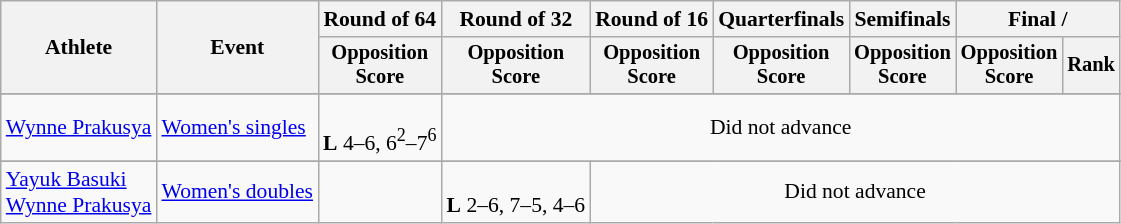<table class=wikitable style="font-size:90%">
<tr>
<th rowspan="2">Athlete</th>
<th rowspan="2">Event</th>
<th>Round of 64</th>
<th>Round of 32</th>
<th>Round of 16</th>
<th>Quarterfinals</th>
<th>Semifinals</th>
<th colspan=2>Final / </th>
</tr>
<tr style="font-size:95%">
<th>Opposition<br>Score</th>
<th>Opposition<br>Score</th>
<th>Opposition<br>Score</th>
<th>Opposition<br>Score</th>
<th>Opposition<br>Score</th>
<th>Opposition<br>Score</th>
<th>Rank</th>
</tr>
<tr>
</tr>
<tr align=center>
<td align=left><a href='#'>Wynne Prakusya</a></td>
<td align=left><a href='#'>Women's singles</a></td>
<td><br><strong>L</strong> 4–6, 6<sup>2</sup>–7<sup>6</sup></td>
<td colspan=6>Did not advance</td>
</tr>
<tr>
</tr>
<tr align=center>
<td align=left><a href='#'>Yayuk Basuki</a> <br> <a href='#'>Wynne Prakusya</a></td>
<td align=left><a href='#'>Women's doubles</a></td>
<td></td>
<td><br><strong>L</strong> 2–6, 7–5, 4–6</td>
<td colspan=5>Did not advance</td>
</tr>
</table>
